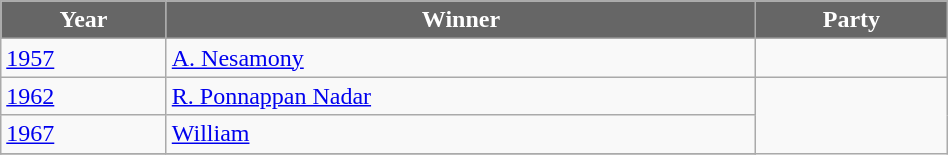<table class="wikitable" width="50%">
<tr>
<th style="background-color:#666666; color:white">Year</th>
<th style="background-color:#666666; color:white">Winner</th>
<th style="background-color:#666666; color:white" colspan="2">Party</th>
</tr>
<tr>
<td><a href='#'>1957</a></td>
<td><a href='#'>A. Nesamony</a></td>
<td></td>
</tr>
<tr>
<td><a href='#'>1962</a></td>
<td><a href='#'>R. Ponnappan Nadar</a></td>
</tr>
<tr>
<td><a href='#'>1967</a></td>
<td><a href='#'>William</a></td>
</tr>
<tr>
</tr>
</table>
